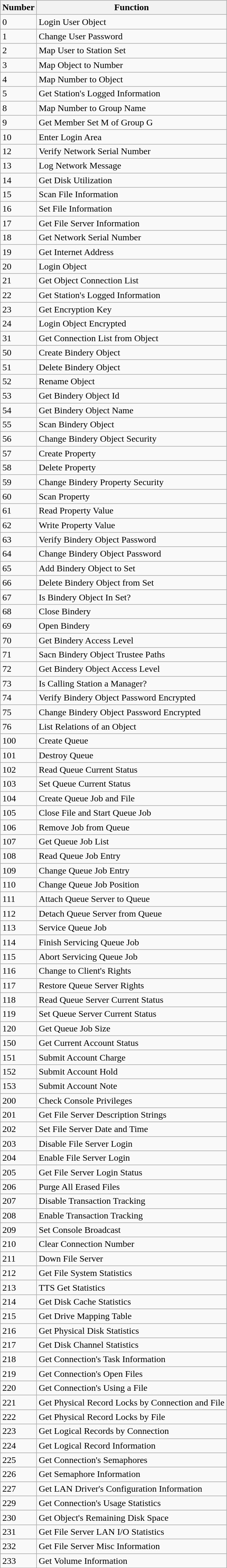<table class="wikitable" style="text-align:left;">
<tr>
<th>Number</th>
<th>Function</th>
</tr>
<tr>
<td>0</td>
<td>Login User Object</td>
</tr>
<tr>
<td>1</td>
<td>Change User Password</td>
</tr>
<tr>
<td>2</td>
<td>Map User to Station Set</td>
</tr>
<tr>
<td>3</td>
<td>Map Object to Number</td>
</tr>
<tr>
<td>4</td>
<td>Map Number to Object</td>
</tr>
<tr>
<td>5</td>
<td>Get Station's Logged Information</td>
</tr>
<tr>
<td>8</td>
<td>Map Number to Group Name</td>
</tr>
<tr>
<td>9</td>
<td>Get Member Set M of Group G</td>
</tr>
<tr>
<td>10</td>
<td>Enter Login Area</td>
</tr>
<tr>
<td>12</td>
<td>Verify Network Serial Number</td>
</tr>
<tr>
<td>13</td>
<td>Log Network Message</td>
</tr>
<tr>
<td>14</td>
<td>Get Disk Utilization</td>
</tr>
<tr>
<td>15</td>
<td>Scan File Information</td>
</tr>
<tr>
<td>16</td>
<td>Set File Information</td>
</tr>
<tr>
<td>17</td>
<td>Get File Server Information</td>
</tr>
<tr>
<td>18</td>
<td>Get Network Serial Number</td>
</tr>
<tr>
<td>19</td>
<td>Get Internet Address</td>
</tr>
<tr>
<td>20</td>
<td>Login Object</td>
</tr>
<tr>
<td>21</td>
<td>Get Object Connection List</td>
</tr>
<tr>
<td>22</td>
<td>Get Station's Logged Information</td>
</tr>
<tr>
<td>23</td>
<td>Get Encryption Key</td>
</tr>
<tr>
<td>24</td>
<td>Login Object Encrypted</td>
</tr>
<tr>
<td>31</td>
<td>Get Connection List from Object</td>
</tr>
<tr>
<td>50</td>
<td>Create Bindery Object</td>
</tr>
<tr>
<td>51</td>
<td>Delete Bindery Object</td>
</tr>
<tr>
<td>52</td>
<td>Rename Object</td>
</tr>
<tr>
<td>53</td>
<td>Get Bindery Object Id</td>
</tr>
<tr>
<td>54</td>
<td>Get Bindery Object Name</td>
</tr>
<tr>
<td>55</td>
<td>Scan Bindery Object</td>
</tr>
<tr>
<td>56</td>
<td>Change Bindery Object Security</td>
</tr>
<tr>
<td>57</td>
<td>Create Property</td>
</tr>
<tr>
<td>58</td>
<td>Delete Property</td>
</tr>
<tr>
<td>59</td>
<td>Change Bindery Property Security</td>
</tr>
<tr>
<td>60</td>
<td>Scan Property</td>
</tr>
<tr>
<td>61</td>
<td>Read Property Value</td>
</tr>
<tr>
<td>62</td>
<td>Write Property Value</td>
</tr>
<tr>
<td>63</td>
<td>Verify Bindery Object Password</td>
</tr>
<tr>
<td>64</td>
<td>Change Bindery Object Password</td>
</tr>
<tr>
<td>65</td>
<td>Add Bindery Object to Set</td>
</tr>
<tr>
<td>66</td>
<td>Delete Bindery Object from Set</td>
</tr>
<tr>
<td>67</td>
<td>Is Bindery Object In Set?</td>
</tr>
<tr>
<td>68</td>
<td>Close Bindery</td>
</tr>
<tr>
<td>69</td>
<td>Open Bindery</td>
</tr>
<tr>
<td>70</td>
<td>Get Bindery Access Level</td>
</tr>
<tr>
<td>71</td>
<td>Sacn Bindery Object Trustee Paths</td>
</tr>
<tr>
<td>72</td>
<td>Get Bindery Object Access Level</td>
</tr>
<tr>
<td>73</td>
<td>Is Calling Station a Manager?</td>
</tr>
<tr>
<td>74</td>
<td>Verify Bindery Object Password Encrypted</td>
</tr>
<tr>
<td>75</td>
<td>Change Bindery Object Password Encrypted</td>
</tr>
<tr>
<td>76</td>
<td>List Relations of an Object</td>
</tr>
<tr>
<td>100</td>
<td>Create Queue</td>
</tr>
<tr>
<td>101</td>
<td>Destroy Queue</td>
</tr>
<tr>
<td>102</td>
<td>Read Queue Current Status</td>
</tr>
<tr>
<td>103</td>
<td>Set Queue Current Status</td>
</tr>
<tr>
<td>104</td>
<td>Create Queue Job and File</td>
</tr>
<tr>
<td>105</td>
<td>Close File and Start Queue Job</td>
</tr>
<tr>
<td>106</td>
<td>Remove Job from Queue</td>
</tr>
<tr>
<td>107</td>
<td>Get Queue Job List</td>
</tr>
<tr>
<td>108</td>
<td>Read Queue Job Entry</td>
</tr>
<tr>
<td>109</td>
<td>Change Queue Job Entry</td>
</tr>
<tr>
<td>110</td>
<td>Change Queue Job Position</td>
</tr>
<tr>
<td>111</td>
<td>Attach Queue Server to Queue</td>
</tr>
<tr>
<td>112</td>
<td>Detach Queue Server from Queue</td>
</tr>
<tr>
<td>113</td>
<td>Service Queue Job</td>
</tr>
<tr>
<td>114</td>
<td>Finish Servicing Queue Job</td>
</tr>
<tr>
<td>115</td>
<td>Abort Servicing Queue Job</td>
</tr>
<tr>
<td>116</td>
<td>Change to Client's Rights</td>
</tr>
<tr>
<td>117</td>
<td>Restore Queue Server Rights</td>
</tr>
<tr>
<td>118</td>
<td>Read Queue Server Current Status</td>
</tr>
<tr>
<td>119</td>
<td>Set Queue Server Current Status</td>
</tr>
<tr>
<td>120</td>
<td>Get Queue Job Size</td>
</tr>
<tr>
<td>150</td>
<td>Get Current Account Status</td>
</tr>
<tr>
<td>151</td>
<td>Submit Account Charge</td>
</tr>
<tr>
<td>152</td>
<td>Submit Account Hold</td>
</tr>
<tr>
<td>153</td>
<td>Submit Account Note</td>
</tr>
<tr>
<td>200</td>
<td>Check Console Privileges</td>
</tr>
<tr>
<td>201</td>
<td>Get File Server Description Strings</td>
</tr>
<tr>
<td>202</td>
<td>Set File Server Date and Time</td>
</tr>
<tr>
<td>203</td>
<td>Disable File Server Login</td>
</tr>
<tr>
<td>204</td>
<td>Enable File Server Login</td>
</tr>
<tr>
<td>205</td>
<td>Get File Server Login Status</td>
</tr>
<tr>
<td>206</td>
<td>Purge All Erased Files</td>
</tr>
<tr>
<td>207</td>
<td>Disable Transaction Tracking</td>
</tr>
<tr>
<td>208</td>
<td>Enable Transaction Tracking</td>
</tr>
<tr>
<td>209</td>
<td>Set Console Broadcast</td>
</tr>
<tr>
<td>210</td>
<td>Clear Connection Number</td>
</tr>
<tr>
<td>211</td>
<td>Down File Server</td>
</tr>
<tr>
<td>212</td>
<td>Get File System Statistics</td>
</tr>
<tr>
<td>213</td>
<td>TTS Get Statistics</td>
</tr>
<tr>
<td>214</td>
<td>Get Disk Cache Statistics</td>
</tr>
<tr>
<td>215</td>
<td>Get Drive Mapping Table</td>
</tr>
<tr>
<td>216</td>
<td>Get Physical Disk Statistics</td>
</tr>
<tr>
<td>217</td>
<td>Get Disk Channel Statistics</td>
</tr>
<tr>
<td>218</td>
<td>Get Connection's Task Information</td>
</tr>
<tr>
<td>219</td>
<td>Get Connection's Open Files</td>
</tr>
<tr>
<td>220</td>
<td>Get Connection's Using a File</td>
</tr>
<tr>
<td>221</td>
<td>Get Physical Record Locks by Connection and File</td>
</tr>
<tr>
<td>222</td>
<td>Get Physical Record Locks by File</td>
</tr>
<tr>
<td>223</td>
<td>Get Logical Records by Connection</td>
</tr>
<tr>
<td>224</td>
<td>Get Logical Record Information</td>
</tr>
<tr>
<td>225</td>
<td>Get Connection's Semaphores</td>
</tr>
<tr>
<td>226</td>
<td>Get Semaphore Information</td>
</tr>
<tr>
<td>227</td>
<td>Get LAN Driver's Configuration Information</td>
</tr>
<tr>
<td>229</td>
<td>Get Connection's Usage Statistics</td>
</tr>
<tr>
<td>230</td>
<td>Get Object's Remaining Disk Space</td>
</tr>
<tr>
<td>231</td>
<td>Get File Server LAN I/O Statistics</td>
</tr>
<tr>
<td>232</td>
<td>Get File Server Misc Information</td>
</tr>
<tr>
<td>233</td>
<td>Get Volume Information</td>
</tr>
</table>
